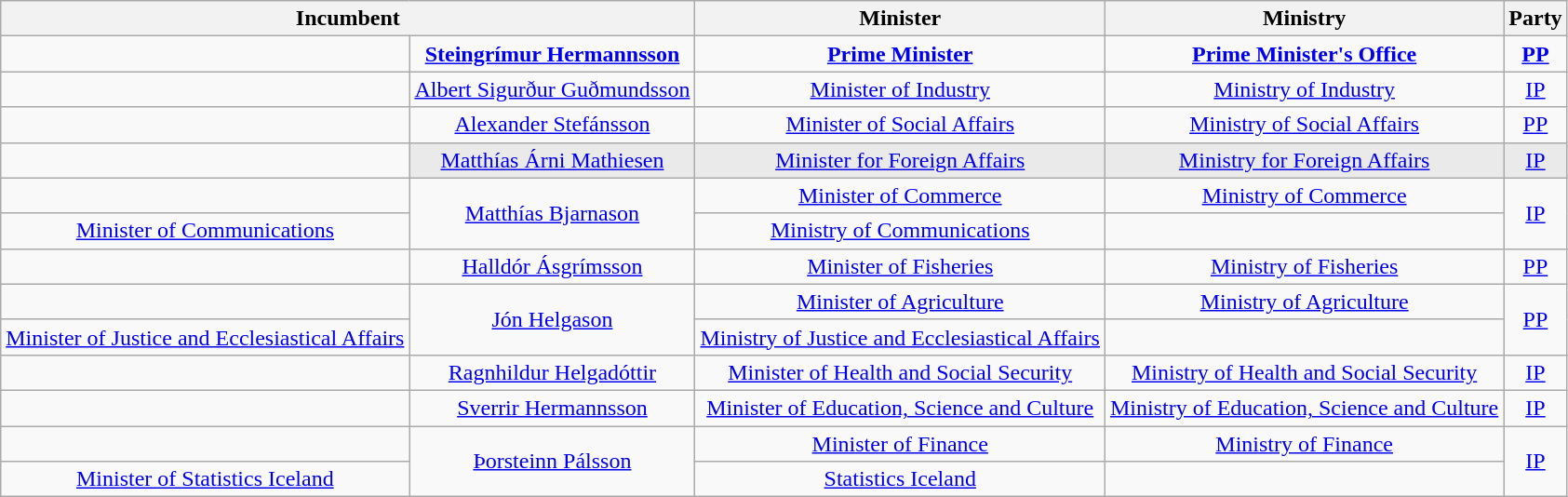<table class="wikitable" style="text-align: center;">
<tr>
<th colspan=2>Incumbent</th>
<th>Minister</th>
<th>Ministry</th>
<th>Party</th>
</tr>
<tr>
<td></td>
<td><strong><a href='#'>Steingrímur Hermannsson</a></strong></td>
<td><strong><a href='#'>Prime Minister</a><br></strong></td>
<td><strong><a href='#'>Prime Minister's Office</a><br></strong></td>
<td><strong><a href='#'>PP</a></strong></td>
</tr>
<tr>
<td></td>
<td><a href='#'>Albert Sigurður Guðmundsson</a></td>
<td><a href='#'>Minister of Industry</a><br></td>
<td><a href='#'>Ministry of Industry</a><br></td>
<td><a href='#'>IP</a></td>
</tr>
<tr>
<td></td>
<td><a href='#'>Alexander Stefánsson</a></td>
<td><a href='#'>Minister of Social Affairs</a><br></td>
<td><a href='#'>Ministry of Social Affairs</a><br></td>
<td><a href='#'>PP</a></td>
</tr>
<tr>
<td></td>
<td style="background-color: #EAEAEA;"><a href='#'>Matthías Árni Mathiesen</a></td>
<td style="background-color: #EAEAEA;"><a href='#'>Minister for Foreign Affairs</a><br></td>
<td style="background-color: #EAEAEA;"><a href='#'>Ministry for Foreign Affairs</a><br></td>
<td style="background-color: #EAEAEA;"><a href='#'>IP</a></td>
</tr>
<tr>
<td></td>
<td rowspan=2><a href='#'>Matthías Bjarnason</a></td>
<td><a href='#'>Minister of Commerce</a><br></td>
<td><a href='#'>Ministry of Commerce</a><br></td>
<td rowspan=2><a href='#'>IP</a></td>
</tr>
<tr>
<td><a href='#'>Minister of Communications</a><br></td>
<td><a href='#'>Ministry of Communications</a><br></td>
</tr>
<tr>
<td></td>
<td><a href='#'>Halldór Ásgrímsson</a></td>
<td><a href='#'>Minister of Fisheries</a><br></td>
<td><a href='#'>Ministry of Fisheries</a><br></td>
<td><a href='#'>PP</a></td>
</tr>
<tr>
<td></td>
<td rowspan=2><a href='#'>Jón Helgason</a></td>
<td><a href='#'>Minister of Agriculture</a><br></td>
<td><a href='#'>Ministry of Agriculture</a><br></td>
<td rowspan=2><a href='#'>PP</a></td>
</tr>
<tr>
<td><a href='#'>Minister of Justice and Ecclesiastical Affairs</a><br></td>
<td><a href='#'>Ministry of Justice and Ecclesiastical Affairs</a><br></td>
</tr>
<tr>
<td></td>
<td><a href='#'>Ragnhildur Helgadóttir</a></td>
<td><a href='#'>Minister of Health and Social Security</a><br></td>
<td><a href='#'>Ministry of Health and Social Security</a><br></td>
<td><a href='#'>IP</a></td>
</tr>
<tr>
<td></td>
<td><a href='#'>Sverrir Hermannsson</a></td>
<td><a href='#'>Minister of Education, Science and Culture</a><br></td>
<td><a href='#'>Ministry of Education, Science and Culture</a><br></td>
<td><a href='#'>IP</a></td>
</tr>
<tr>
<td></td>
<td rowspan=2><a href='#'>Þorsteinn Pálsson</a></td>
<td><a href='#'>Minister of Finance</a><br></td>
<td><a href='#'>Ministry of Finance</a><br></td>
<td rowspan=2><a href='#'>IP</a></td>
</tr>
<tr>
<td><a href='#'>Minister of Statistics Iceland</a><br></td>
<td><a href='#'>Statistics Iceland</a><br></td>
</tr>
</table>
